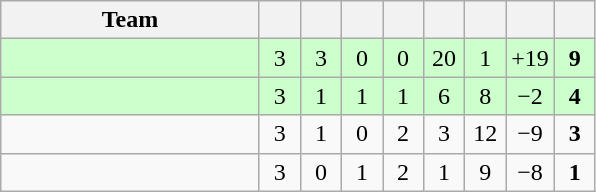<table class="wikitable" style="text-align:center;">
<tr>
<th width="165">Team</th>
<th width="20"></th>
<th width="20"></th>
<th width="20"></th>
<th width="20"></th>
<th width="20"></th>
<th width="20"></th>
<th width="20"></th>
<th width="20"><br></th>
</tr>
<tr bgcolor="#ccffcc">
<td style="text-align:left;"></td>
<td>3</td>
<td>3</td>
<td>0</td>
<td>0</td>
<td>20</td>
<td>1</td>
<td>+19</td>
<td><strong>9</strong></td>
</tr>
<tr bgcolor="#ccffcc">
<td style="text-align:left;"></td>
<td>3</td>
<td>1</td>
<td>1</td>
<td>1</td>
<td>6</td>
<td>8</td>
<td>−2</td>
<td><strong>4</strong></td>
</tr>
<tr align=center bgcolor="">
<td style="text-align:left;"></td>
<td>3</td>
<td>1</td>
<td>0</td>
<td>2</td>
<td>3</td>
<td>12</td>
<td>−9</td>
<td><strong>3</strong></td>
</tr>
<tr align=center bgcolor="">
<td style="text-align:left;"></td>
<td>3</td>
<td>0</td>
<td>1</td>
<td>2</td>
<td>1</td>
<td>9</td>
<td>−8</td>
<td><strong>1</strong></td>
</tr>
</table>
